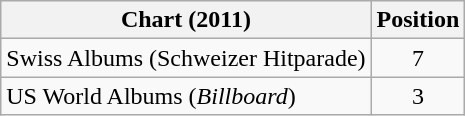<table class="wikitable sortable">
<tr>
<th>Chart (2011)</th>
<th>Position</th>
</tr>
<tr>
<td>Swiss Albums (Schweizer Hitparade)</td>
<td align="center">7</td>
</tr>
<tr>
<td>US World Albums (<em>Billboard</em>)</td>
<td align="center">3</td>
</tr>
</table>
